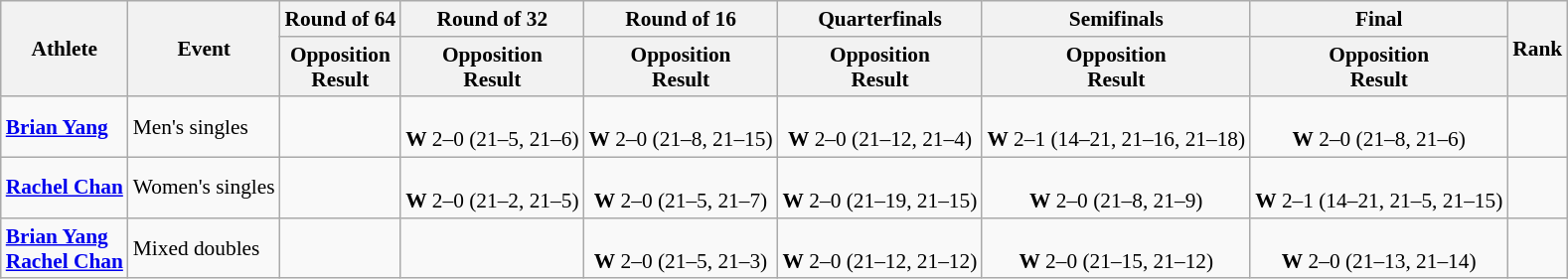<table class="wikitable" style="font-size:89%">
<tr>
<th rowspan="2">Athlete</th>
<th rowspan="2">Event</th>
<th>Round of 64</th>
<th>Round of 32</th>
<th>Round of 16</th>
<th>Quarterfinals</th>
<th>Semifinals</th>
<th>Final</th>
<th rowspan="2">Rank</th>
</tr>
<tr>
<th>Opposition<br>Result</th>
<th>Opposition<br>Result</th>
<th>Opposition<br>Result</th>
<th>Opposition<br>Result</th>
<th>Opposition<br>Result</th>
<th>Opposition<br>Result</th>
</tr>
<tr align=center>
<td align=left><strong><a href='#'>Brian Yang</a></strong></td>
<td align=left>Men's singles</td>
<td></td>
<td><br><strong>W</strong> 2–0 (21–5, 21–6)</td>
<td><br><strong>W</strong> 2–0 (21–8, 21–15)</td>
<td><br><strong>W</strong> 2–0 (21–12, 21–4)</td>
<td><br><strong>W</strong> 2–1 (14–21, 21–16, 21–18)</td>
<td><br><strong>W</strong> 2–0 (21–8, 21–6)</td>
<td></td>
</tr>
<tr align=center>
<td align=left><strong><a href='#'>Rachel Chan</a></strong></td>
<td align=left>Women's singles</td>
<td></td>
<td><br><strong>W</strong> 2–0 (21–2, 21–5)</td>
<td><br><strong>W</strong> 2–0 (21–5, 21–7)</td>
<td><br><strong>W</strong> 2–0 (21–19, 21–15)</td>
<td><br><strong>W</strong> 2–0 (21–8, 21–9)</td>
<td><br><strong>W</strong> 2–1 (14–21, 21–5, 21–15)</td>
<td></td>
</tr>
<tr align=center>
<td align=left><strong><a href='#'>Brian Yang</a><br><a href='#'>Rachel Chan</a></strong></td>
<td align=left>Mixed doubles</td>
<td></td>
<td></td>
<td><br><strong>W</strong> 2–0 (21–5, 21–3)</td>
<td><br><strong>W</strong> 2–0 (21–12, 21–12)</td>
<td><br><strong>W</strong> 2–0 (21–15, 21–12)</td>
<td><br><strong>W</strong> 2–0 (21–13, 21–14)</td>
<td></td>
</tr>
</table>
